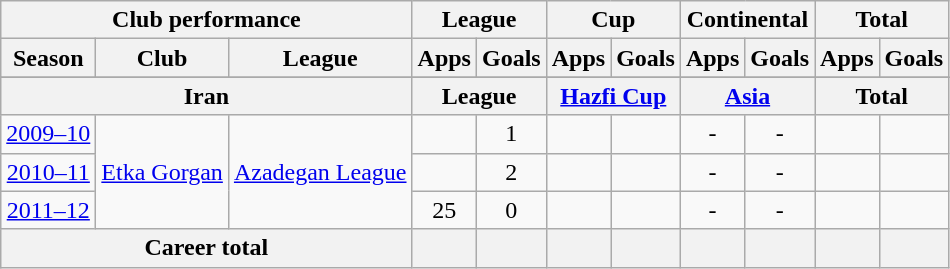<table class="wikitable" style="text-align:center">
<tr>
<th colspan=3>Club performance</th>
<th colspan=2>League</th>
<th colspan=2>Cup</th>
<th colspan=2>Continental</th>
<th colspan=2>Total</th>
</tr>
<tr>
<th>Season</th>
<th>Club</th>
<th>League</th>
<th>Apps</th>
<th>Goals</th>
<th>Apps</th>
<th>Goals</th>
<th>Apps</th>
<th>Goals</th>
<th>Apps</th>
<th>Goals</th>
</tr>
<tr>
</tr>
<tr>
<th colspan=3>Iran</th>
<th colspan=2>League</th>
<th colspan=2><a href='#'>Hazfi Cup</a></th>
<th colspan=2><a href='#'>Asia</a></th>
<th colspan=2>Total</th>
</tr>
<tr>
<td><a href='#'>2009–10</a></td>
<td rowspan="3"><a href='#'>Etka Gorgan</a></td>
<td rowspan="3"><a href='#'>Azadegan League</a></td>
<td></td>
<td>1</td>
<td></td>
<td></td>
<td>-</td>
<td>-</td>
<td></td>
<td></td>
</tr>
<tr>
<td><a href='#'>2010–11</a></td>
<td></td>
<td>2</td>
<td></td>
<td></td>
<td>-</td>
<td>-</td>
<td></td>
<td></td>
</tr>
<tr>
<td><a href='#'>2011–12</a></td>
<td>25</td>
<td>0</td>
<td></td>
<td></td>
<td>-</td>
<td>-</td>
<td></td>
<td></td>
</tr>
<tr>
<th colspan=3>Career total</th>
<th></th>
<th></th>
<th></th>
<th></th>
<th></th>
<th></th>
<th></th>
<th></th>
</tr>
</table>
